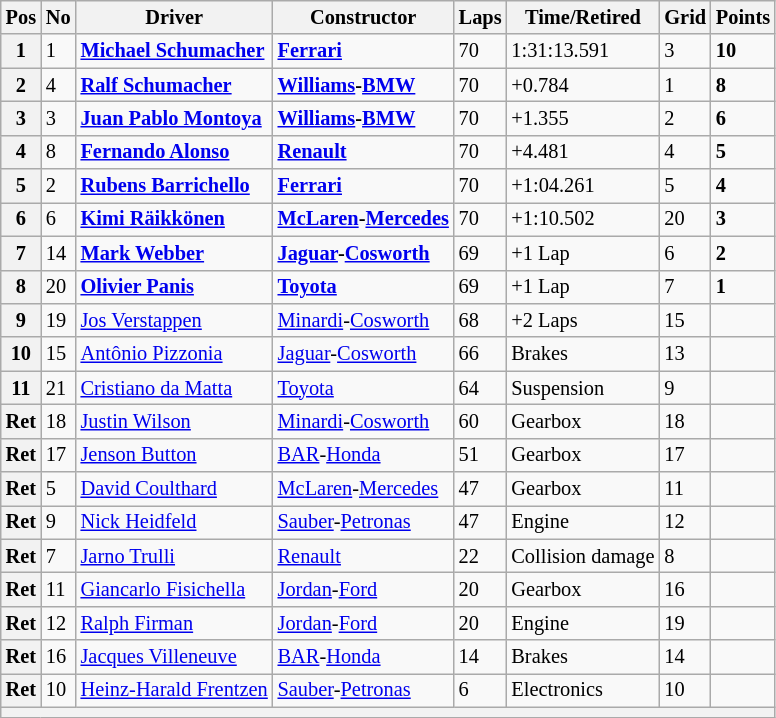<table class="wikitable sortable" style="font-size: 85%;">
<tr>
<th>Pos</th>
<th>No</th>
<th>Driver</th>
<th>Constructor</th>
<th>Laps</th>
<th>Time/Retired</th>
<th>Grid</th>
<th>Points</th>
</tr>
<tr>
<th>1</th>
<td>1</td>
<td> <strong><a href='#'>Michael Schumacher</a></strong></td>
<td><strong><a href='#'>Ferrari</a></strong></td>
<td>70</td>
<td>1:31:13.591</td>
<td>3</td>
<td><strong>10</strong></td>
</tr>
<tr>
<th>2</th>
<td>4</td>
<td> <strong><a href='#'>Ralf Schumacher</a></strong></td>
<td><strong><a href='#'>Williams</a>-<a href='#'>BMW</a></strong></td>
<td>70</td>
<td>+0.784</td>
<td>1</td>
<td><strong>8</strong></td>
</tr>
<tr>
<th>3</th>
<td>3</td>
<td> <strong><a href='#'>Juan Pablo Montoya</a></strong></td>
<td><strong><a href='#'>Williams</a>-<a href='#'>BMW</a></strong></td>
<td>70</td>
<td>+1.355</td>
<td>2</td>
<td><strong>6</strong></td>
</tr>
<tr>
<th>4</th>
<td>8</td>
<td> <strong><a href='#'>Fernando Alonso</a></strong></td>
<td><strong><a href='#'>Renault</a></strong></td>
<td>70</td>
<td>+4.481</td>
<td>4</td>
<td><strong>5</strong></td>
</tr>
<tr>
<th>5</th>
<td>2</td>
<td> <strong><a href='#'>Rubens Barrichello</a></strong></td>
<td><strong><a href='#'>Ferrari</a></strong></td>
<td>70</td>
<td>+1:04.261</td>
<td>5</td>
<td><strong>4</strong></td>
</tr>
<tr>
<th>6</th>
<td>6</td>
<td> <strong><a href='#'>Kimi Räikkönen</a></strong></td>
<td><strong><a href='#'>McLaren</a>-<a href='#'>Mercedes</a></strong></td>
<td>70</td>
<td>+1:10.502</td>
<td>20</td>
<td><strong>3</strong></td>
</tr>
<tr>
<th>7</th>
<td>14</td>
<td> <strong><a href='#'>Mark Webber</a></strong></td>
<td><strong><a href='#'>Jaguar</a>-<a href='#'>Cosworth</a></strong></td>
<td>69</td>
<td>+1 Lap</td>
<td>6</td>
<td><strong>2</strong></td>
</tr>
<tr>
<th>8</th>
<td>20</td>
<td> <strong><a href='#'>Olivier Panis</a></strong></td>
<td><strong><a href='#'>Toyota</a></strong></td>
<td>69</td>
<td>+1 Lap</td>
<td>7</td>
<td><strong>1</strong></td>
</tr>
<tr>
<th>9</th>
<td>19</td>
<td> <a href='#'>Jos Verstappen</a></td>
<td><a href='#'>Minardi</a>-<a href='#'>Cosworth</a></td>
<td>68</td>
<td>+2 Laps</td>
<td>15</td>
<td> </td>
</tr>
<tr>
<th>10</th>
<td>15</td>
<td> <a href='#'>Antônio Pizzonia</a></td>
<td><a href='#'>Jaguar</a>-<a href='#'>Cosworth</a></td>
<td>66</td>
<td>Brakes</td>
<td>13</td>
<td> </td>
</tr>
<tr>
<th>11</th>
<td>21</td>
<td> <a href='#'>Cristiano da Matta</a></td>
<td><a href='#'>Toyota</a></td>
<td>64</td>
<td>Suspension</td>
<td>9</td>
<td> </td>
</tr>
<tr>
<th>Ret</th>
<td>18</td>
<td> <a href='#'>Justin Wilson</a></td>
<td><a href='#'>Minardi</a>-<a href='#'>Cosworth</a></td>
<td>60</td>
<td>Gearbox</td>
<td>18</td>
<td> </td>
</tr>
<tr>
<th>Ret</th>
<td>17</td>
<td> <a href='#'>Jenson Button</a></td>
<td><a href='#'>BAR</a>-<a href='#'>Honda</a></td>
<td>51</td>
<td>Gearbox</td>
<td>17</td>
<td> </td>
</tr>
<tr>
<th>Ret</th>
<td>5</td>
<td> <a href='#'>David Coulthard</a></td>
<td><a href='#'>McLaren</a>-<a href='#'>Mercedes</a></td>
<td>47</td>
<td>Gearbox</td>
<td>11</td>
<td> </td>
</tr>
<tr>
<th>Ret</th>
<td>9</td>
<td> <a href='#'>Nick Heidfeld</a></td>
<td><a href='#'>Sauber</a>-<a href='#'>Petronas</a></td>
<td>47</td>
<td>Engine</td>
<td>12</td>
<td> </td>
</tr>
<tr>
<th>Ret</th>
<td>7</td>
<td> <a href='#'>Jarno Trulli</a></td>
<td><a href='#'>Renault</a></td>
<td>22</td>
<td>Collision damage</td>
<td>8</td>
<td> </td>
</tr>
<tr>
<th>Ret</th>
<td>11</td>
<td> <a href='#'>Giancarlo Fisichella</a></td>
<td><a href='#'>Jordan</a>-<a href='#'>Ford</a></td>
<td>20</td>
<td>Gearbox</td>
<td>16</td>
<td> </td>
</tr>
<tr>
<th>Ret</th>
<td>12</td>
<td> <a href='#'>Ralph Firman</a></td>
<td><a href='#'>Jordan</a>-<a href='#'>Ford</a></td>
<td>20</td>
<td>Engine</td>
<td>19</td>
<td> </td>
</tr>
<tr>
<th>Ret</th>
<td>16</td>
<td> <a href='#'>Jacques Villeneuve</a></td>
<td><a href='#'>BAR</a>-<a href='#'>Honda</a></td>
<td>14</td>
<td>Brakes</td>
<td>14</td>
<td> </td>
</tr>
<tr>
<th>Ret</th>
<td>10</td>
<td> <a href='#'>Heinz-Harald Frentzen</a></td>
<td><a href='#'>Sauber</a>-<a href='#'>Petronas</a></td>
<td>6</td>
<td>Electronics</td>
<td>10</td>
<td> </td>
</tr>
<tr>
<th colspan="8"></th>
</tr>
</table>
